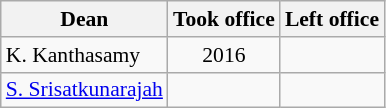<table class="wikitable floatright" border="1" style="text-align:center; font-size:90%">
<tr>
<th>Dean</th>
<th>Took office</th>
<th>Left office</th>
</tr>
<tr>
<td align=left>K. Kanthasamy</td>
<td>2016</td>
<td></td>
</tr>
<tr>
<td align=left><a href='#'>S. Srisatkunarajah</a></td>
<td></td>
<td></td>
</tr>
</table>
